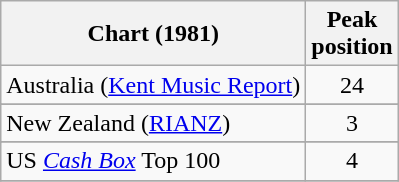<table class="wikitable sortable">
<tr>
<th align="left">Chart (1981)</th>
<th align="left">Peak<br>position</th>
</tr>
<tr>
<td>Australia (<a href='#'>Kent Music Report</a>)</td>
<td align="center">24</td>
</tr>
<tr>
</tr>
<tr>
</tr>
<tr>
<td align="left">New Zealand (<a href='#'>RIANZ</a>)</td>
<td style="text-align:center;">3</td>
</tr>
<tr>
</tr>
<tr>
</tr>
<tr>
<td align="left">US <em><a href='#'>Cash Box</a></em> Top 100</td>
<td style="text-align:center;">4</td>
</tr>
<tr>
</tr>
</table>
